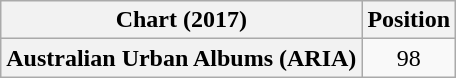<table class="wikitable sortable plainrowheaders" style="text-align:center">
<tr>
<th scope="col">Chart (2017)</th>
<th scope="col">Position</th>
</tr>
<tr>
<th scope="row">Australian Urban Albums (ARIA)</th>
<td>98</td>
</tr>
</table>
